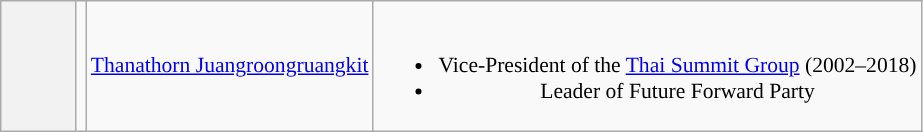<table class="wikitable" style="font-size:90%; text-align:center;">
<tr>
<th style="width:3em; font-size:; background:"></th>
<td></td>
<td><a href='#'>Thanathorn Juangroongruangkit</a></td>
<td><br><ul><li>Vice-President of the <a href='#'>Thai Summit Group</a> (2002–2018)</li><li>Leader of Future Forward Party</li></ul></td>
</tr>
</table>
